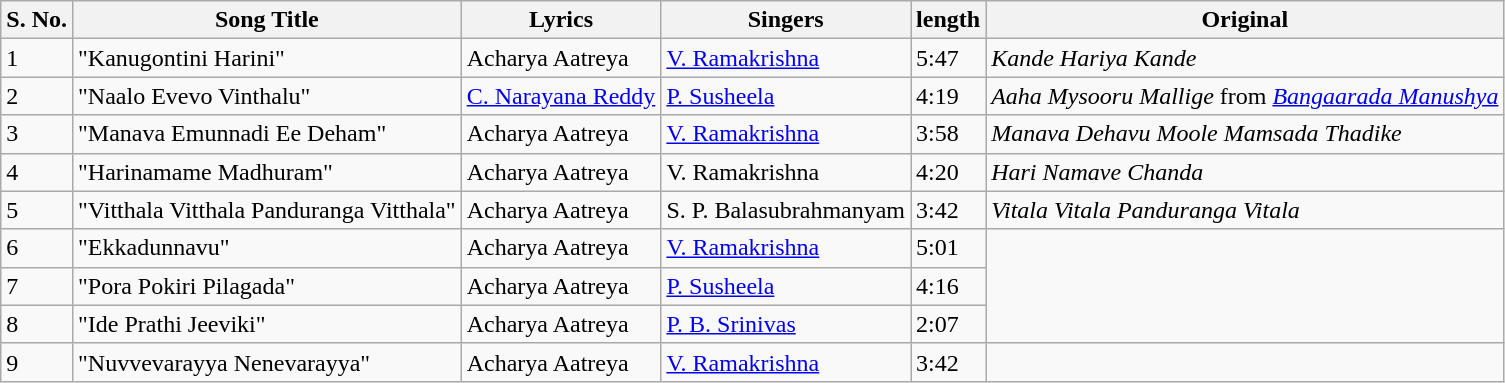<table class="wikitable">
<tr>
<th>S. No.</th>
<th>Song Title</th>
<th>Lyrics</th>
<th>Singers</th>
<th>length</th>
<th>Original</th>
</tr>
<tr>
<td>1</td>
<td>"Kanugontini Harini"</td>
<td>Acharya Aatreya</td>
<td><a href='#'>V. Ramakrishna</a></td>
<td>5:47</td>
<td><em>Kande Hariya Kande</em> </td>
</tr>
<tr>
<td>2</td>
<td>"Naalo Evevo Vinthalu"</td>
<td><a href='#'>C. Narayana Reddy</a></td>
<td><a href='#'>P. Susheela</a></td>
<td>4:19</td>
<td><em>Aaha Mysooru Mallige</em>  from <em><a href='#'>Bangaarada Manushya</a></em></td>
</tr>
<tr>
<td>3</td>
<td>"Manava Emunnadi Ee Deham"</td>
<td>Acharya Aatreya</td>
<td><a href='#'>V. Ramakrishna</a></td>
<td>3:58</td>
<td><em>Manava Dehavu Moole Mamsada Thadike</em> </td>
</tr>
<tr>
<td>4</td>
<td>"Harinamame Madhuram"</td>
<td>Acharya Aatreya</td>
<td>V. Ramakrishna</td>
<td>4:20</td>
<td><em>Hari Namave Chanda</em> </td>
</tr>
<tr>
<td>5</td>
<td>"Vitthala Vitthala Panduranga Vitthala"</td>
<td>Acharya Aatreya</td>
<td>S. P. Balasubrahmanyam</td>
<td>3:42</td>
<td><em>Vitala Vitala Panduranga Vitala</em> </td>
</tr>
<tr>
<td>6</td>
<td>"Ekkadunnavu"</td>
<td>Acharya Aatreya</td>
<td><a href='#'>V. Ramakrishna</a></td>
<td>5:01</td>
</tr>
<tr>
<td>7</td>
<td>"Pora Pokiri Pilagada"</td>
<td>Acharya Aatreya</td>
<td><a href='#'>P. Susheela</a></td>
<td>4:16</td>
</tr>
<tr>
<td>8</td>
<td>"Ide Prathi Jeeviki"</td>
<td>Acharya Aatreya</td>
<td><a href='#'>P. B. Srinivas</a></td>
<td>2:07</td>
</tr>
<tr>
<td>9</td>
<td>"Nuvvevarayya Nenevarayya"</td>
<td>Acharya Aatreya</td>
<td><a href='#'>V. Ramakrishna</a></td>
<td>3:42</td>
<td></td>
</tr>
</table>
